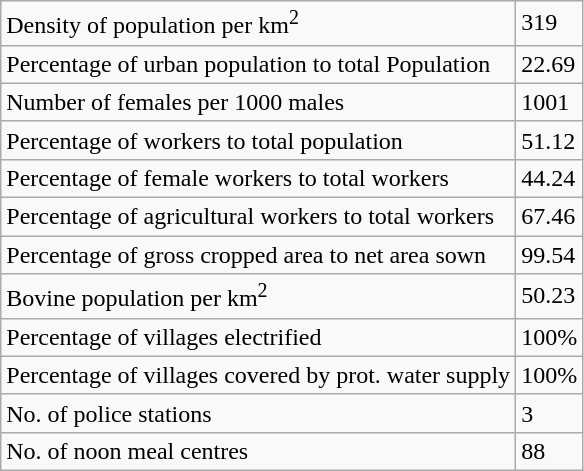<table class="wikitable">
<tr>
<td>Density of population per km<sup>2</sup></td>
<td>319</td>
</tr>
<tr>
<td>Percentage of urban population to total Population</td>
<td>22.69</td>
</tr>
<tr>
<td>Number of females per 1000 males</td>
<td>1001</td>
</tr>
<tr>
<td>Percentage of workers to total population</td>
<td>51.12</td>
</tr>
<tr>
<td>Percentage of female workers to total workers</td>
<td>44.24</td>
</tr>
<tr>
<td>Percentage of agricultural workers to total workers</td>
<td>67.46</td>
</tr>
<tr>
<td>Percentage of gross cropped area to net area sown</td>
<td>99.54</td>
</tr>
<tr>
<td>Bovine population per km<sup>2</sup></td>
<td>50.23</td>
</tr>
<tr>
<td>Percentage of villages electrified</td>
<td>100%</td>
</tr>
<tr>
<td>Percentage of villages covered by prot. water supply</td>
<td>100%</td>
</tr>
<tr>
<td>No. of police stations</td>
<td>3</td>
</tr>
<tr>
<td>No. of noon meal centres</td>
<td>88</td>
</tr>
</table>
